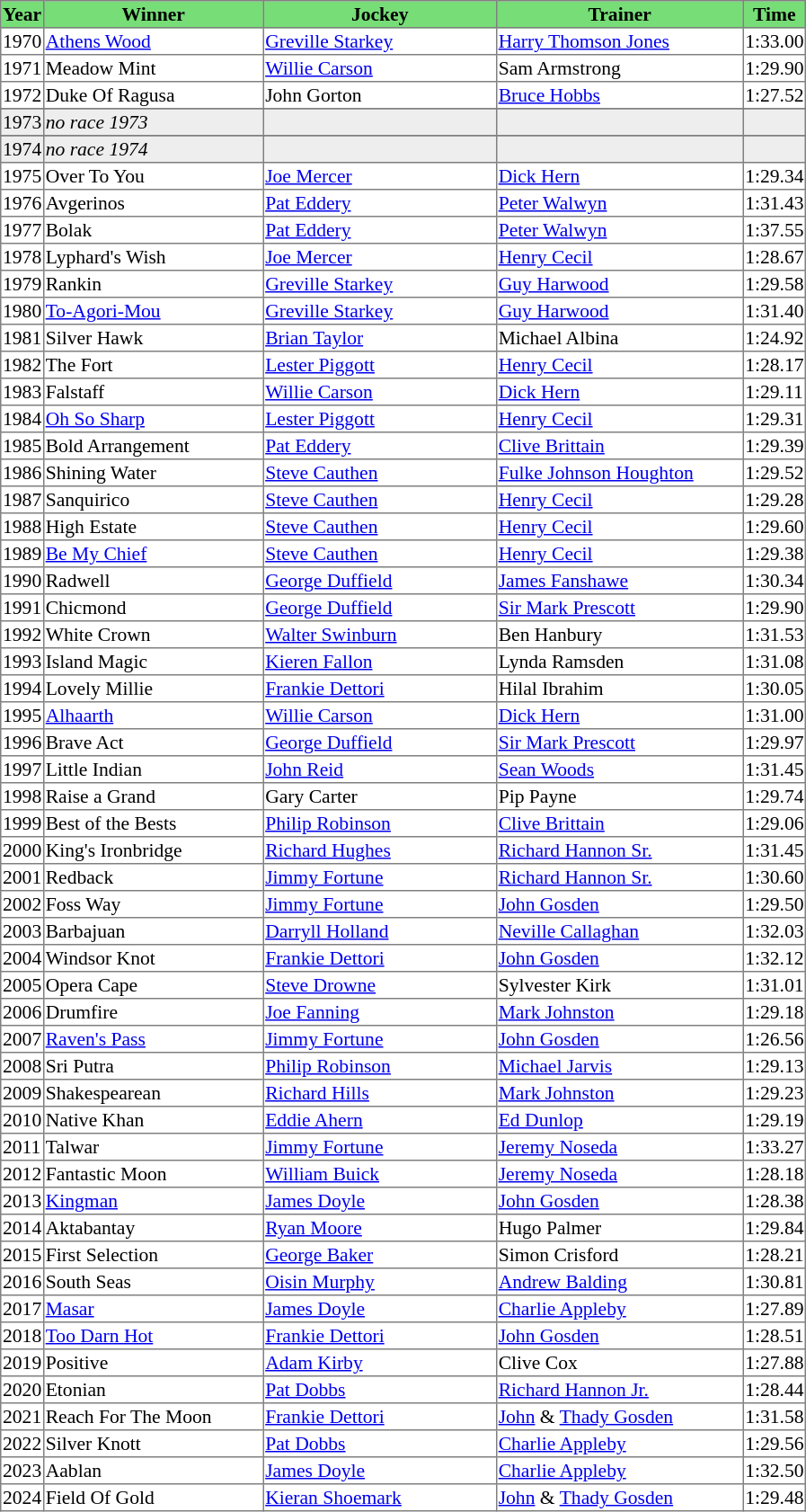<table class = "sortable" | border="1" style="border-collapse: collapse; font-size:90%">
<tr bgcolor="#77dd77" align="center">
<th>Year</th>
<th>Winner</th>
<th>Jockey</th>
<th>Trainer</th>
<th>Time</th>
</tr>
<tr>
<td>1970</td>
<td width=160px><a href='#'>Athens Wood</a></td>
<td width=170px><a href='#'>Greville Starkey</a></td>
<td width=180px><a href='#'>Harry Thomson Jones</a></td>
<td>1:33.00</td>
</tr>
<tr>
<td>1971</td>
<td>Meadow Mint</td>
<td><a href='#'>Willie Carson</a></td>
<td>Sam Armstrong</td>
<td>1:29.90</td>
</tr>
<tr>
<td>1972</td>
<td>Duke Of Ragusa</td>
<td>John Gorton</td>
<td><a href='#'>Bruce Hobbs</a></td>
<td>1:27.52</td>
</tr>
<tr>
</tr>
<tr bgcolor="#eeeeee">
<td><span>1973</span></td>
<td><em>no race 1973</em></td>
<td></td>
<td></td>
<td></td>
</tr>
<tr>
</tr>
<tr bgcolor="#eeeeee">
<td><span>1974</span></td>
<td><em>no race 1974</em></td>
<td></td>
<td></td>
<td></td>
</tr>
<tr>
<td>1975</td>
<td>Over To You</td>
<td><a href='#'>Joe Mercer</a></td>
<td><a href='#'>Dick Hern</a></td>
<td>1:29.34</td>
</tr>
<tr>
<td>1976</td>
<td>Avgerinos</td>
<td><a href='#'>Pat Eddery</a></td>
<td><a href='#'>Peter Walwyn</a></td>
<td>1:31.43</td>
</tr>
<tr>
<td>1977</td>
<td>Bolak</td>
<td><a href='#'>Pat Eddery</a></td>
<td><a href='#'>Peter Walwyn</a></td>
<td>1:37.55</td>
</tr>
<tr>
<td>1978</td>
<td>Lyphard's Wish</td>
<td><a href='#'>Joe Mercer</a></td>
<td><a href='#'>Henry Cecil</a></td>
<td>1:28.67</td>
</tr>
<tr>
<td>1979</td>
<td>Rankin</td>
<td><a href='#'>Greville Starkey</a></td>
<td><a href='#'>Guy Harwood</a></td>
<td>1:29.58</td>
</tr>
<tr>
<td>1980</td>
<td><a href='#'>To-Agori-Mou</a></td>
<td><a href='#'>Greville Starkey</a></td>
<td><a href='#'>Guy Harwood</a></td>
<td>1:31.40</td>
</tr>
<tr>
<td>1981</td>
<td>Silver Hawk</td>
<td><a href='#'>Brian Taylor</a></td>
<td>Michael Albina</td>
<td>1:24.92</td>
</tr>
<tr>
<td>1982</td>
<td>The Fort</td>
<td><a href='#'>Lester Piggott</a></td>
<td><a href='#'>Henry Cecil</a></td>
<td>1:28.17</td>
</tr>
<tr>
<td>1983</td>
<td>Falstaff</td>
<td><a href='#'>Willie Carson</a></td>
<td><a href='#'>Dick Hern</a></td>
<td>1:29.11</td>
</tr>
<tr>
<td>1984</td>
<td><a href='#'>Oh So Sharp</a></td>
<td><a href='#'>Lester Piggott</a></td>
<td><a href='#'>Henry Cecil</a></td>
<td>1:29.31</td>
</tr>
<tr>
<td>1985</td>
<td>Bold Arrangement</td>
<td><a href='#'>Pat Eddery</a></td>
<td><a href='#'>Clive Brittain</a></td>
<td>1:29.39</td>
</tr>
<tr>
<td>1986</td>
<td>Shining Water</td>
<td><a href='#'>Steve Cauthen</a></td>
<td><a href='#'>Fulke Johnson Houghton</a></td>
<td>1:29.52</td>
</tr>
<tr>
<td>1987</td>
<td>Sanquirico</td>
<td><a href='#'>Steve Cauthen</a></td>
<td><a href='#'>Henry Cecil</a></td>
<td>1:29.28</td>
</tr>
<tr>
<td>1988</td>
<td>High Estate</td>
<td><a href='#'>Steve Cauthen</a></td>
<td><a href='#'>Henry Cecil</a></td>
<td>1:29.60</td>
</tr>
<tr>
<td>1989</td>
<td><a href='#'>Be My Chief</a></td>
<td><a href='#'>Steve Cauthen</a></td>
<td><a href='#'>Henry Cecil</a></td>
<td>1:29.38</td>
</tr>
<tr>
<td>1990</td>
<td>Radwell</td>
<td><a href='#'>George Duffield</a></td>
<td><a href='#'>James Fanshawe</a></td>
<td>1:30.34</td>
</tr>
<tr>
<td>1991</td>
<td>Chicmond</td>
<td><a href='#'>George Duffield</a></td>
<td><a href='#'>Sir Mark Prescott</a></td>
<td>1:29.90</td>
</tr>
<tr>
<td>1992</td>
<td>White Crown</td>
<td><a href='#'>Walter Swinburn</a></td>
<td>Ben Hanbury</td>
<td>1:31.53</td>
</tr>
<tr>
<td>1993</td>
<td>Island Magic</td>
<td><a href='#'>Kieren Fallon</a></td>
<td>Lynda Ramsden</td>
<td>1:31.08</td>
</tr>
<tr>
<td>1994</td>
<td>Lovely Millie</td>
<td><a href='#'>Frankie Dettori</a></td>
<td>Hilal Ibrahim</td>
<td>1:30.05</td>
</tr>
<tr>
<td>1995</td>
<td><a href='#'>Alhaarth</a></td>
<td><a href='#'>Willie Carson</a></td>
<td><a href='#'>Dick Hern</a></td>
<td>1:31.00</td>
</tr>
<tr>
<td>1996</td>
<td>Brave Act</td>
<td><a href='#'>George Duffield</a></td>
<td><a href='#'>Sir Mark Prescott</a></td>
<td>1:29.97</td>
</tr>
<tr>
<td>1997</td>
<td>Little Indian</td>
<td><a href='#'>John Reid</a></td>
<td><a href='#'>Sean Woods</a></td>
<td>1:31.45</td>
</tr>
<tr>
<td>1998</td>
<td>Raise a Grand</td>
<td>Gary Carter</td>
<td>Pip Payne</td>
<td>1:29.74</td>
</tr>
<tr>
<td>1999</td>
<td>Best of the Bests</td>
<td><a href='#'>Philip Robinson</a></td>
<td><a href='#'>Clive Brittain</a></td>
<td>1:29.06</td>
</tr>
<tr>
<td>2000</td>
<td>King's Ironbridge</td>
<td><a href='#'>Richard Hughes</a></td>
<td><a href='#'>Richard Hannon Sr.</a></td>
<td>1:31.45</td>
</tr>
<tr>
<td>2001</td>
<td>Redback</td>
<td><a href='#'>Jimmy Fortune</a></td>
<td><a href='#'>Richard Hannon Sr.</a></td>
<td>1:30.60</td>
</tr>
<tr>
<td>2002</td>
<td>Foss Way</td>
<td><a href='#'>Jimmy Fortune</a></td>
<td><a href='#'>John Gosden</a></td>
<td>1:29.50</td>
</tr>
<tr>
<td>2003</td>
<td>Barbajuan</td>
<td><a href='#'>Darryll Holland</a></td>
<td><a href='#'>Neville Callaghan</a></td>
<td>1:32.03</td>
</tr>
<tr>
<td>2004</td>
<td>Windsor Knot</td>
<td><a href='#'>Frankie Dettori</a></td>
<td><a href='#'>John Gosden</a></td>
<td>1:32.12</td>
</tr>
<tr>
<td>2005</td>
<td>Opera Cape</td>
<td><a href='#'>Steve Drowne</a></td>
<td>Sylvester Kirk</td>
<td>1:31.01</td>
</tr>
<tr>
<td>2006</td>
<td>Drumfire</td>
<td><a href='#'>Joe Fanning</a></td>
<td><a href='#'>Mark Johnston</a></td>
<td>1:29.18</td>
</tr>
<tr>
<td>2007</td>
<td><a href='#'>Raven's Pass</a></td>
<td><a href='#'>Jimmy Fortune</a></td>
<td><a href='#'>John Gosden</a></td>
<td>1:26.56</td>
</tr>
<tr>
<td>2008</td>
<td>Sri Putra</td>
<td><a href='#'>Philip Robinson</a></td>
<td><a href='#'>Michael Jarvis</a></td>
<td>1:29.13</td>
</tr>
<tr>
<td>2009</td>
<td>Shakespearean</td>
<td><a href='#'>Richard Hills</a></td>
<td><a href='#'>Mark Johnston</a></td>
<td>1:29.23</td>
</tr>
<tr>
<td>2010</td>
<td>Native Khan</td>
<td><a href='#'>Eddie Ahern</a></td>
<td><a href='#'>Ed Dunlop</a></td>
<td>1:29.19</td>
</tr>
<tr>
<td>2011</td>
<td>Talwar</td>
<td><a href='#'>Jimmy Fortune</a></td>
<td><a href='#'>Jeremy Noseda</a></td>
<td>1:33.27</td>
</tr>
<tr>
<td>2012</td>
<td>Fantastic Moon</td>
<td><a href='#'>William Buick</a></td>
<td><a href='#'>Jeremy Noseda</a></td>
<td>1:28.18</td>
</tr>
<tr>
<td>2013</td>
<td><a href='#'>Kingman</a></td>
<td><a href='#'>James Doyle</a></td>
<td><a href='#'>John Gosden</a></td>
<td>1:28.38</td>
</tr>
<tr>
<td>2014</td>
<td>Aktabantay</td>
<td><a href='#'>Ryan Moore</a></td>
<td>Hugo Palmer</td>
<td>1:29.84</td>
</tr>
<tr>
<td>2015</td>
<td>First Selection</td>
<td><a href='#'>George Baker</a></td>
<td>Simon Crisford</td>
<td>1:28.21</td>
</tr>
<tr>
<td>2016</td>
<td>South Seas</td>
<td><a href='#'>Oisin Murphy</a></td>
<td><a href='#'>Andrew Balding</a></td>
<td>1:30.81</td>
</tr>
<tr>
<td>2017</td>
<td><a href='#'>Masar</a></td>
<td><a href='#'>James Doyle</a></td>
<td><a href='#'>Charlie Appleby</a></td>
<td>1:27.89</td>
</tr>
<tr>
<td>2018</td>
<td><a href='#'>Too Darn Hot</a></td>
<td><a href='#'>Frankie Dettori</a></td>
<td><a href='#'>John Gosden</a></td>
<td>1:28.51</td>
</tr>
<tr>
<td>2019</td>
<td>Positive</td>
<td><a href='#'>Adam Kirby</a></td>
<td>Clive Cox</td>
<td>1:27.88</td>
</tr>
<tr>
<td>2020</td>
<td>Etonian</td>
<td><a href='#'>Pat Dobbs</a></td>
<td><a href='#'>Richard Hannon Jr.</a></td>
<td>1:28.44</td>
</tr>
<tr>
<td>2021</td>
<td>Reach For The Moon</td>
<td><a href='#'>Frankie Dettori</a></td>
<td><a href='#'>John</a> & <a href='#'>Thady Gosden</a></td>
<td>1:31.58</td>
</tr>
<tr>
<td>2022</td>
<td>Silver Knott</td>
<td><a href='#'>Pat Dobbs</a></td>
<td><a href='#'>Charlie Appleby</a></td>
<td>1:29.56</td>
</tr>
<tr>
<td>2023</td>
<td>Aablan</td>
<td><a href='#'>James Doyle</a></td>
<td><a href='#'>Charlie Appleby</a></td>
<td>1:32.50</td>
</tr>
<tr>
<td>2024</td>
<td>Field Of Gold</td>
<td><a href='#'>Kieran Shoemark</a></td>
<td><a href='#'>John</a> & <a href='#'>Thady Gosden</a></td>
<td>1:29.48</td>
</tr>
</table>
